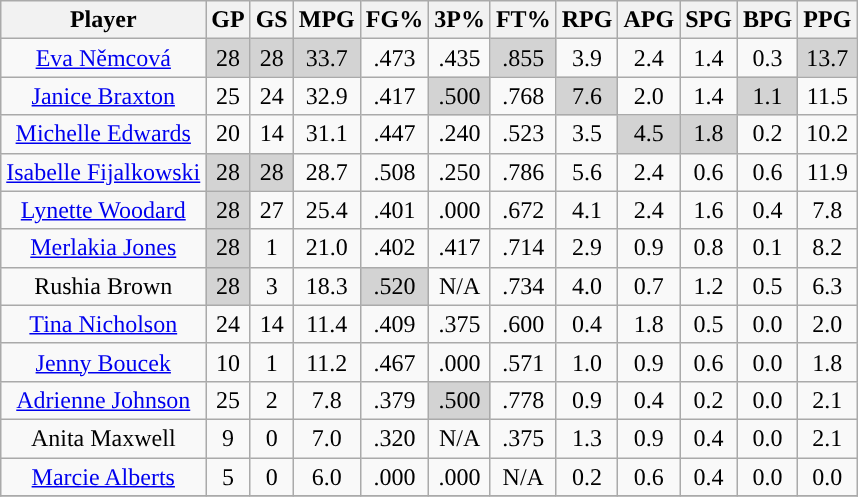<table class="wikitable sortable" style="text-align:center;">
<tr>
<th>Player</th>
<th>GP</th>
<th>GS</th>
<th>MPG</th>
<th>FG%</th>
<th>3P%</th>
<th>FT%</th>
<th>RPG</th>
<th>APG</th>
<th>SPG</th>
<th>BPG</th>
<th>PPG</th>
</tr>
<tr>
<td><a href='#'>Eva Němcová</a></td>
<td style="background:#D3D3D3;">28</td>
<td style="background:#D3D3D3;">28</td>
<td style="background:#D3D3D3;">33.7</td>
<td>.473</td>
<td>.435</td>
<td style="background:#D3D3D3;">.855</td>
<td>3.9</td>
<td>2.4</td>
<td>1.4</td>
<td>0.3</td>
<td style="background:#D3D3D3;">13.7</td>
</tr>
<tr>
<td><a href='#'>Janice Braxton</a></td>
<td>25</td>
<td>24</td>
<td>32.9</td>
<td>.417</td>
<td style="background:#D3D3D3;">.500</td>
<td>.768</td>
<td style="background:#D3D3D3;">7.6</td>
<td>2.0</td>
<td>1.4</td>
<td style="background:#D3D3D3;">1.1</td>
<td>11.5</td>
</tr>
<tr>
<td><a href='#'>Michelle Edwards</a></td>
<td>20</td>
<td>14</td>
<td>31.1</td>
<td>.447</td>
<td>.240</td>
<td>.523</td>
<td>3.5</td>
<td style="background:#D3D3D3;">4.5</td>
<td style="background:#D3D3D3;">1.8</td>
<td>0.2</td>
<td>10.2</td>
</tr>
<tr>
<td><a href='#'>Isabelle Fijalkowski</a></td>
<td style="background:#D3D3D3;">28</td>
<td style="background:#D3D3D3;">28</td>
<td>28.7</td>
<td>.508</td>
<td>.250</td>
<td>.786</td>
<td>5.6</td>
<td>2.4</td>
<td>0.6</td>
<td>0.6</td>
<td>11.9</td>
</tr>
<tr>
<td><a href='#'>Lynette Woodard</a></td>
<td style="background:#D3D3D3;">28</td>
<td>27</td>
<td>25.4</td>
<td>.401</td>
<td>.000</td>
<td>.672</td>
<td>4.1</td>
<td>2.4</td>
<td>1.6</td>
<td>0.4</td>
<td>7.8</td>
</tr>
<tr>
<td><a href='#'>Merlakia Jones</a></td>
<td style="background:#D3D3D3;">28</td>
<td>1</td>
<td>21.0</td>
<td>.402</td>
<td>.417</td>
<td>.714</td>
<td>2.9</td>
<td>0.9</td>
<td>0.8</td>
<td>0.1</td>
<td>8.2</td>
</tr>
<tr>
<td>Rushia Brown</td>
<td style="background:#D3D3D3;">28</td>
<td>3</td>
<td>18.3</td>
<td style="background:#D3D3D3;">.520</td>
<td>N/A</td>
<td>.734</td>
<td>4.0</td>
<td>0.7</td>
<td>1.2</td>
<td>0.5</td>
<td>6.3</td>
</tr>
<tr>
<td><a href='#'>Tina Nicholson</a></td>
<td>24</td>
<td>14</td>
<td>11.4</td>
<td>.409</td>
<td>.375</td>
<td>.600</td>
<td>0.4</td>
<td>1.8</td>
<td>0.5</td>
<td>0.0</td>
<td>2.0</td>
</tr>
<tr>
<td><a href='#'>Jenny Boucek</a></td>
<td>10</td>
<td>1</td>
<td>11.2</td>
<td>.467</td>
<td>.000</td>
<td>.571</td>
<td>1.0</td>
<td>0.9</td>
<td>0.6</td>
<td>0.0</td>
<td>1.8</td>
</tr>
<tr>
<td><a href='#'>Adrienne Johnson</a></td>
<td>25</td>
<td>2</td>
<td>7.8</td>
<td>.379</td>
<td style="background:#D3D3D3;">.500</td>
<td>.778</td>
<td>0.9</td>
<td>0.4</td>
<td>0.2</td>
<td>0.0</td>
<td>2.1</td>
</tr>
<tr>
<td>Anita Maxwell</td>
<td>9</td>
<td>0</td>
<td>7.0</td>
<td>.320</td>
<td>N/A</td>
<td>.375</td>
<td>1.3</td>
<td>0.9</td>
<td>0.4</td>
<td>0.0</td>
<td>2.1</td>
</tr>
<tr>
<td><a href='#'>Marcie Alberts</a></td>
<td>5</td>
<td>0</td>
<td>6.0</td>
<td>.000</td>
<td>.000</td>
<td>N/A</td>
<td>0.2</td>
<td>0.6</td>
<td>0.4</td>
<td>0.0</td>
<td>0.0</td>
</tr>
<tr>
</tr>
</table>
